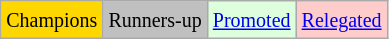<table class="wikitable">
<tr>
<td bgcolor=gold><small>Champions</small></td>
<td bgcolor=silver><small>Runners-up</small></td>
<td bgcolor="#DDFFDD"><small><a href='#'>Promoted</a></small></td>
<td bgcolor= "#FFCCCC"><small><a href='#'>Relegated</a></small></td>
</tr>
</table>
